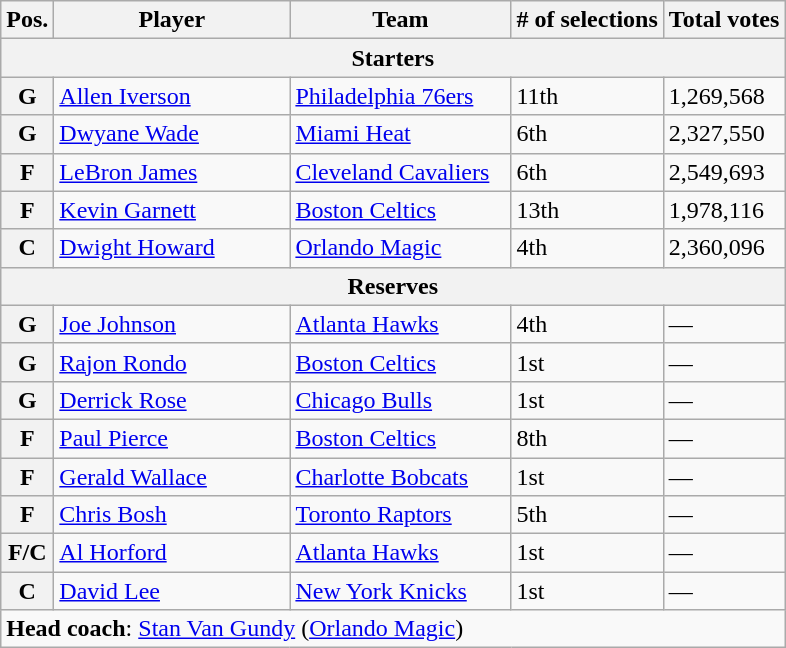<table class="wikitable">
<tr>
<th>Pos.</th>
<th style="width:150px;">Player</th>
<th width=140>Team</th>
<th># of selections</th>
<th>Total votes</th>
</tr>
<tr>
<th colspan="5">Starters</th>
</tr>
<tr>
<th>G</th>
<td><a href='#'>Allen Iverson</a> </td>
<td><a href='#'>Philadelphia 76ers</a></td>
<td>11th</td>
<td>1,269,568</td>
</tr>
<tr>
<th>G</th>
<td><a href='#'>Dwyane Wade</a></td>
<td><a href='#'>Miami Heat</a></td>
<td>6th</td>
<td>2,327,550</td>
</tr>
<tr>
<th>F</th>
<td><a href='#'>LeBron James</a></td>
<td><a href='#'>Cleveland Cavaliers</a></td>
<td>6th</td>
<td>2,549,693</td>
</tr>
<tr>
<th>F</th>
<td><a href='#'>Kevin Garnett</a></td>
<td><a href='#'>Boston Celtics</a></td>
<td>13th</td>
<td>1,978,116</td>
</tr>
<tr>
<th>C</th>
<td><a href='#'>Dwight Howard</a></td>
<td><a href='#'>Orlando Magic</a></td>
<td>4th</td>
<td>2,360,096</td>
</tr>
<tr>
<th colspan="5">Reserves</th>
</tr>
<tr>
<th>G</th>
<td><a href='#'>Joe Johnson</a></td>
<td><a href='#'>Atlanta Hawks</a></td>
<td>4th</td>
<td>—</td>
</tr>
<tr>
<th>G</th>
<td><a href='#'>Rajon Rondo</a></td>
<td><a href='#'>Boston Celtics</a></td>
<td>1st</td>
<td>—</td>
</tr>
<tr>
<th>G</th>
<td><a href='#'>Derrick Rose</a></td>
<td><a href='#'>Chicago Bulls</a></td>
<td>1st</td>
<td>—</td>
</tr>
<tr>
<th>F</th>
<td><a href='#'>Paul Pierce</a></td>
<td><a href='#'>Boston Celtics</a></td>
<td>8th</td>
<td>—</td>
</tr>
<tr>
<th>F</th>
<td><a href='#'>Gerald Wallace</a></td>
<td><a href='#'>Charlotte Bobcats</a></td>
<td>1st</td>
<td>—</td>
</tr>
<tr>
<th>F</th>
<td><a href='#'>Chris Bosh</a></td>
<td><a href='#'>Toronto Raptors</a></td>
<td>5th</td>
<td>—</td>
</tr>
<tr>
<th>F/C</th>
<td><a href='#'>Al Horford</a></td>
<td><a href='#'>Atlanta Hawks</a></td>
<td>1st</td>
<td>—</td>
</tr>
<tr>
<th>C</th>
<td><a href='#'>David Lee</a></td>
<td><a href='#'>New York Knicks</a></td>
<td>1st</td>
<td>—</td>
</tr>
<tr>
<td colspan="5"><strong>Head coach</strong>: <a href='#'>Stan Van Gundy</a> (<a href='#'>Orlando Magic</a>)</td>
</tr>
</table>
